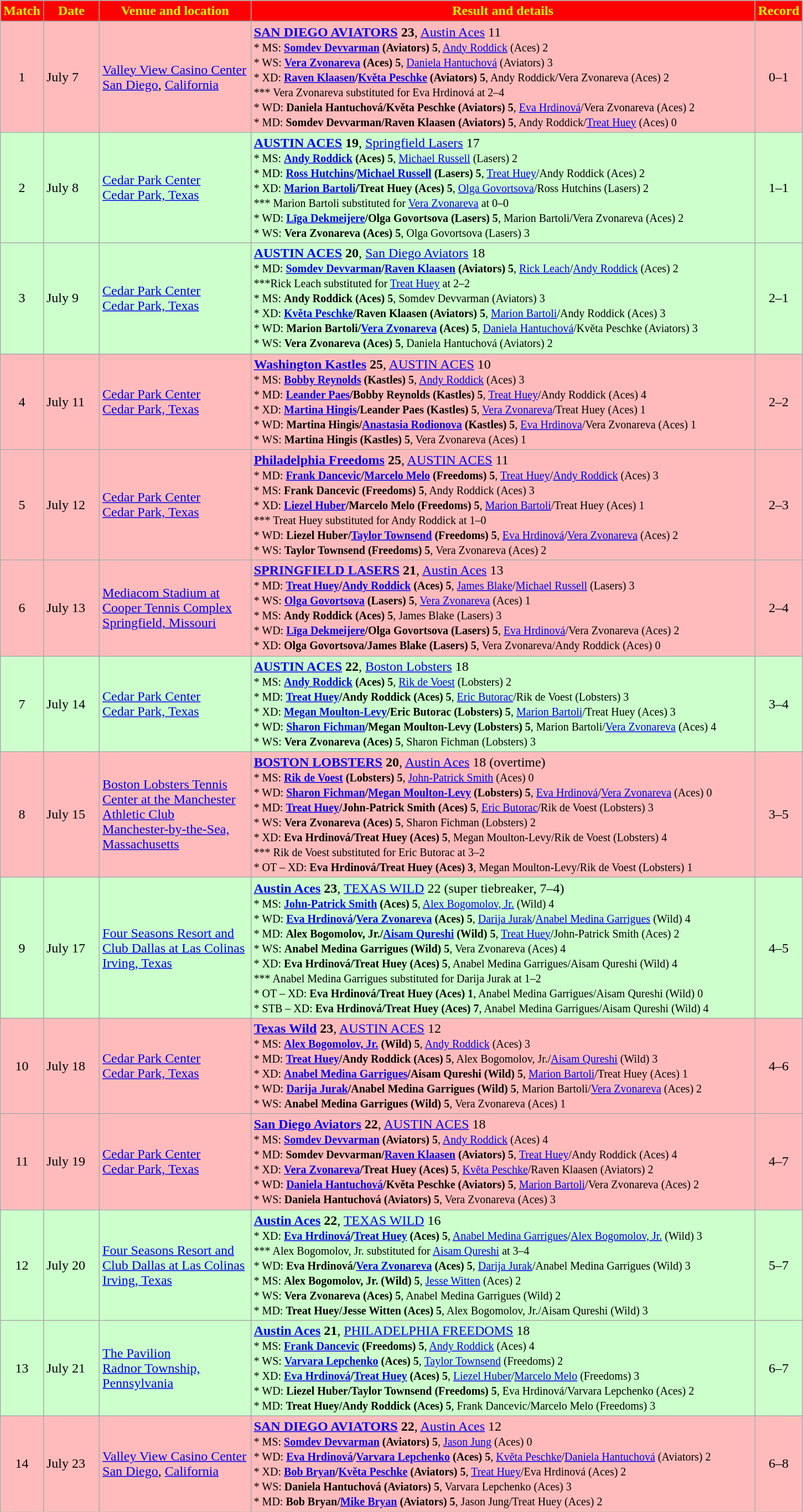<table class="wikitable" style="text-align:left">
<tr>
<th style="background:red; color:#CCFF00" width="25px">Match</th>
<th style="background:red; color:#CCFF00" width="60px">Date</th>
<th style="background:red; color:#CCFF00" width="175px">Venue and location</th>
<th style="background:red; color:#CCFF00" width="600px">Result and details</th>
<th style="background:red; color:#CCFF00" width="25px">Record</th>
</tr>
<tr bgcolor="FFBBBB">
<td style="text-align:center">1</td>
<td>July 7</td>
<td><a href='#'>Valley View Casino Center</a><br><a href='#'>San Diego</a>, <a href='#'>California</a></td>
<td><strong><a href='#'>SAN DIEGO AVIATORS</a> 23</strong>, <a href='#'>Austin Aces</a> 11<br><small>* MS: <strong><a href='#'>Somdev Devvarman</a> (Aviators) 5</strong>, <a href='#'>Andy Roddick</a> (Aces) 2<br>* WS: <strong><a href='#'>Vera Zvonareva</a> (Aces) 5</strong>, <a href='#'>Daniela Hantuchová</a> (Aviators) 3<br>* XD: <strong><a href='#'>Raven Klaasen</a>/<a href='#'>Květa Peschke</a> (Aviators) 5</strong>, Andy Roddick/Vera Zvonareva (Aces) 2<br>*** Vera Zvonareva substituted for Eva Hrdinová at 2–4<br>* WD: <strong>Daniela Hantuchová/Květa Peschke (Aviators) 5</strong>, <a href='#'>Eva Hrdinová</a>/Vera Zvonareva (Aces) 2<br>* MD: <strong>Somdev Devvarman/Raven Klaasen (Aviators) 5</strong>, Andy Roddick/<a href='#'>Treat Huey</a> (Aces) 0</small></td>
<td style="text-align:center">0–1</td>
</tr>
<tr bgcolor="CCFFCC">
<td style="text-align:center">2</td>
<td>July 8</td>
<td><a href='#'>Cedar Park Center</a><br><a href='#'>Cedar Park, Texas</a></td>
<td><strong><a href='#'>AUSTIN ACES</a> 19</strong>, <a href='#'>Springfield Lasers</a> 17<br><small>* MS: <strong><a href='#'>Andy Roddick</a> (Aces) 5</strong>, <a href='#'>Michael Russell</a> (Lasers) 2<br>* MD: <strong><a href='#'>Ross Hutchins</a>/<a href='#'>Michael Russell</a> (Lasers) 5</strong>, <a href='#'>Treat Huey</a>/Andy Roddick (Aces) 2<br>* XD: <strong><a href='#'>Marion Bartoli</a>/Treat Huey (Aces) 5</strong>, <a href='#'>Olga Govortsova</a>/Ross Hutchins (Lasers) 2<br>*** Marion Bartoli substituted for <a href='#'>Vera Zvonareva</a> at 0–0<br>* WD: <strong><a href='#'>Līga Dekmeijere</a>/Olga Govortsova (Lasers) 5</strong>, Marion Bartoli/Vera Zvonareva (Aces) 2<br>* WS: <strong>Vera Zvonareva (Aces) 5</strong>, Olga Govortsova (Lasers) 3</small></td>
<td style="text-align:center">1–1</td>
</tr>
<tr bgcolor="CCFFCC">
<td style="text-align:center">3</td>
<td>July 9</td>
<td><a href='#'>Cedar Park Center</a><br><a href='#'>Cedar Park, Texas</a></td>
<td><strong><a href='#'>AUSTIN ACES</a> 20</strong>, <a href='#'>San Diego Aviators</a> 18<br><small>* MD: <strong><a href='#'>Somdev Devvarman</a>/<a href='#'>Raven Klaasen</a> (Aviators) 5</strong>, <a href='#'>Rick Leach</a>/<a href='#'>Andy Roddick</a> (Aces) 2<br>***Rick Leach substituted for <a href='#'>Treat Huey</a> at 2–2<br>* MS: <strong>Andy Roddick (Aces) 5</strong>, Somdev Devvarman (Aviators) 3<br>* XD: <strong><a href='#'>Květa Peschke</a>/Raven Klaasen (Aviators) 5</strong>, <a href='#'>Marion Bartoli</a>/Andy Roddick (Aces) 3<br>* WD: <strong>Marion Bartoli/<a href='#'>Vera Zvonareva</a> (Aces) 5</strong>, <a href='#'>Daniela Hantuchová</a>/Květa Peschke (Aviators) 3<br>* WS: <strong>Vera Zvonareva (Aces) 5</strong>, Daniela Hantuchová (Aviators) 2</small></td>
<td style="text-align:center">2–1</td>
</tr>
<tr bgcolor="FFBBBB">
<td style="text-align:center">4</td>
<td>July 11</td>
<td><a href='#'>Cedar Park Center</a><br><a href='#'>Cedar Park, Texas</a></td>
<td><strong><a href='#'>Washington Kastles</a> 25</strong>, <a href='#'>AUSTIN ACES</a> 10<br><small>* MS: <strong><a href='#'>Bobby Reynolds</a> (Kastles) 5</strong>, <a href='#'>Andy Roddick</a> (Aces) 3<br>* MD: <strong><a href='#'>Leander Paes</a>/Bobby Reynolds (Kastles) 5</strong>, <a href='#'>Treat Huey</a>/Andy Roddick (Aces) 4<br>* XD: <strong><a href='#'>Martina Hingis</a>/Leander Paes (Kastles) 5</strong>, <a href='#'>Vera Zvonareva</a>/Treat Huey (Aces) 1<br>* WD: <strong>Martina Hingis/<a href='#'>Anastasia Rodionova</a> (Kastles) 5</strong>, <a href='#'>Eva Hrdinova</a>/Vera Zvonareva (Aces) 1<br>* WS: <strong>Martina Hingis (Kastles) 5</strong>, Vera Zvonareva (Aces) 1</small></td>
<td style="text-align:center">2–2</td>
</tr>
<tr bgcolor="FFBBBB">
<td style="text-align:center">5</td>
<td>July 12</td>
<td><a href='#'>Cedar Park Center</a><br><a href='#'>Cedar Park, Texas</a></td>
<td><strong><a href='#'>Philadelphia Freedoms</a> 25</strong>, <a href='#'>AUSTIN ACES</a> 11<br><small>* MD: <strong><a href='#'>Frank Dancevic</a>/<a href='#'>Marcelo Melo</a> (Freedoms) 5</strong>, <a href='#'>Treat Huey</a>/<a href='#'>Andy Roddick</a> (Aces) 3<br>* MS: <strong>Frank Dancevic (Freedoms) 5</strong>, Andy Roddick (Aces) 3<br>* XD: <strong><a href='#'>Liezel Huber</a>/Marcelo Melo (Freedoms) 5</strong>, <a href='#'>Marion Bartoli</a>/Treat Huey (Aces) 1<br>*** Treat Huey substituted for Andy Roddick at 1–0<br>* WD: <strong>Liezel Huber/<a href='#'>Taylor Townsend</a> (Freedoms) 5</strong>, <a href='#'>Eva Hrdinová</a>/<a href='#'>Vera Zvonareva</a> (Aces) 2<br>* WS: <strong>Taylor Townsend (Freedoms) 5</strong>, Vera Zvonareva (Aces) 2</small></td>
<td style="text-align:center">2–3</td>
</tr>
<tr bgcolor="FFBBBB">
<td style="text-align:center">6</td>
<td>July 13</td>
<td><a href='#'>Mediacom Stadium at Cooper Tennis Complex</a><br><a href='#'>Springfield, Missouri</a></td>
<td><strong><a href='#'>SPRINGFIELD LASERS</a> 21</strong>, <a href='#'>Austin Aces</a> 13<br><small>* MD: <strong><a href='#'>Treat Huey</a>/<a href='#'>Andy Roddick</a> (Aces) 5</strong>, <a href='#'>James Blake</a>/<a href='#'>Michael Russell</a> (Lasers) 3<br>* WS: <strong><a href='#'>Olga Govortsova</a> (Lasers) 5</strong>, <a href='#'>Vera Zvonareva</a> (Aces) 1<br>* MS: <strong>Andy Roddick (Aces) 5</strong>, James Blake (Lasers) 3<br>* WD: <strong><a href='#'>Līga Dekmeijere</a>/Olga Govortsova (Lasers) 5</strong>, <a href='#'>Eva Hrdinová</a>/Vera Zvonareva (Aces) 2<br>* XD: <strong>Olga Govortsova/James Blake (Lasers) 5</strong>, Vera Zvonareva/Andy Roddick (Aces) 0</small></td>
<td style="text-align:center">2–4</td>
</tr>
<tr bgcolor="CCFFCC">
<td style="text-align:center">7</td>
<td>July 14</td>
<td><a href='#'>Cedar Park Center</a><br><a href='#'>Cedar Park, Texas</a></td>
<td><strong><a href='#'>AUSTIN ACES</a> 22</strong>, <a href='#'>Boston Lobsters</a> 18<br><small>* MS: <strong><a href='#'>Andy Roddick</a> (Aces) 5</strong>, <a href='#'>Rik de Voest</a> (Lobsters) 2<br>* MD: <strong><a href='#'>Treat Huey</a>/Andy Roddick (Aces) 5</strong>, <a href='#'>Eric Butorac</a>/Rik de Voest (Lobsters) 3<br>* XD: <strong><a href='#'>Megan Moulton-Levy</a>/Eric Butorac (Lobsters) 5</strong>, <a href='#'>Marion Bartoli</a>/Treat Huey (Aces) 3<br>* WD: <strong><a href='#'>Sharon Fichman</a>/Megan Moulton-Levy (Lobsters) 5</strong>, Marion Bartoli/<a href='#'>Vera Zvonareva</a> (Aces) 4<br>* WS: <strong>Vera Zvonareva (Aces) 5</strong>, Sharon Fichman (Lobsters) 3</small></td>
<td style="text-align:center">3–4</td>
</tr>
<tr bgcolor="FFBBBB">
<td style="text-align:center">8</td>
<td>July 15</td>
<td><a href='#'>Boston Lobsters Tennis Center at the Manchester Athletic Club</a><br><a href='#'>Manchester-by-the-Sea, Massachusetts</a></td>
<td><strong><a href='#'>BOSTON LOBSTERS</a> 20</strong>, <a href='#'>Austin Aces</a> 18 (overtime)<br><small>* MS: <strong><a href='#'>Rik de Voest</a> (Lobsters) 5</strong>, <a href='#'>John-Patrick Smith</a> (Aces) 0<br>* WD: <strong><a href='#'>Sharon Fichman</a>/<a href='#'>Megan Moulton-Levy</a> (Lobsters) 5</strong>, <a href='#'>Eva Hrdinová</a>/<a href='#'>Vera Zvonareva</a> (Aces) 0<br>* MD: <strong><a href='#'>Treat Huey</a>/John-Patrick Smith (Aces) 5</strong>, <a href='#'>Eric Butorac</a>/Rik de Voest (Lobsters) 3<br>* WS: <strong>Vera Zvonareva (Aces) 5</strong>, Sharon Fichman (Lobsters) 2<br>* XD: <strong>Eva Hrdinová/Treat Huey (Aces) 5</strong>, Megan Moulton-Levy/Rik de Voest (Lobsters) 4<br>*** Rik de Voest substituted for Eric Butorac at 3–2<br>* OT – XD: <strong>Eva Hrdinová/Treat Huey (Aces) 3</strong>, Megan Moulton-Levy/Rik de Voest (Lobsters) 1</small></td>
<td style="text-align:center">3–5</td>
</tr>
<tr bgcolor="CCFFCC">
<td style="text-align:center">9</td>
<td>July 17</td>
<td><a href='#'>Four Seasons Resort and Club Dallas at Las Colinas</a><br><a href='#'>Irving, Texas</a></td>
<td><strong><a href='#'>Austin Aces</a> 23</strong>, <a href='#'>TEXAS WILD</a> 22 (super tiebreaker, 7–4)<br><small>* MS: <strong><a href='#'>John-Patrick Smith</a> (Aces) 5</strong>, <a href='#'>Alex Bogomolov, Jr.</a> (Wild) 4<br>* WD: <strong><a href='#'>Eva Hrdinová</a>/<a href='#'>Vera Zvonareva</a> (Aces) 5</strong>, <a href='#'>Darija Jurak</a>/<a href='#'>Anabel Medina Garrigues</a> (Wild) 4<br>* MD: <strong>Alex Bogomolov, Jr./<a href='#'>Aisam Qureshi</a> (Wild) 5</strong>, <a href='#'>Treat Huey</a>/John-Patrick Smith (Aces) 2<br>* WS: <strong>Anabel Medina Garrigues (Wild) 5</strong>, Vera Zvonareva (Aces) 4<br>* XD: <strong>Eva Hrdinová/Treat Huey (Aces) 5</strong>, Anabel Medina Garrigues/Aisam Qureshi (Wild) 4<br>*** Anabel Medina Garrigues substituted for Darija Jurak at 1–2<br>* OT – XD: <strong>Eva Hrdinová/Treat Huey (Aces) 1</strong>, Anabel Medina Garrigues/Aisam Qureshi (Wild) 0<br>* STB – XD: <strong>Eva Hrdinová/Treat Huey (Aces) 7</strong>, Anabel Medina Garrigues/Aisam Qureshi (Wild) 4</small></td>
<td style="text-align:center">4–5</td>
</tr>
<tr bgcolor="FFBBBB">
<td style="text-align:center">10</td>
<td>July 18</td>
<td><a href='#'>Cedar Park Center</a><br><a href='#'>Cedar Park, Texas</a></td>
<td><strong><a href='#'>Texas Wild</a> 23</strong>, <a href='#'>AUSTIN ACES</a> 12<br><small>* MS: <strong><a href='#'>Alex Bogomolov, Jr.</a> (Wild) 5</strong>, <a href='#'>Andy Roddick</a> (Aces) 3<br>* MD: <strong><a href='#'>Treat Huey</a>/Andy Roddick (Aces) 5</strong>, Alex Bogomolov, Jr./<a href='#'>Aisam Qureshi</a> (Wild) 3<br>* XD: <strong><a href='#'>Anabel Medina Garrigues</a>/Aisam Qureshi (Wild) 5</strong>, <a href='#'>Marion Bartoli</a>/Treat Huey (Aces) 1<br>* WD: <strong><a href='#'>Darija Jurak</a>/Anabel Medina Garrigues (Wild) 5</strong>, Marion Bartoli/<a href='#'>Vera Zvonareva</a> (Aces) 2<br>* WS: <strong>Anabel Medina Garrigues (Wild) 5</strong>, Vera Zvonareva (Aces) 1</small></td>
<td style="text-align:center">4–6</td>
</tr>
<tr bgcolor="FFBBBB">
<td style="text-align:center">11</td>
<td>July 19</td>
<td><a href='#'>Cedar Park Center</a><br><a href='#'>Cedar Park, Texas</a></td>
<td><strong><a href='#'>San Diego Aviators</a> 22</strong>, <a href='#'>AUSTIN ACES</a> 18<br><small>* MS: <strong><a href='#'>Somdev Devvarman</a> (Aviators) 5</strong>, <a href='#'>Andy Roddick</a> (Aces) 4<br>* MD: <strong>Somdev Devvarman/<a href='#'>Raven Klaasen</a> (Aviators) 5</strong>, <a href='#'>Treat Huey</a>/Andy Roddick (Aces) 4<br>* XD: <strong><a href='#'>Vera Zvonareva</a>/Treat Huey (Aces) 5</strong>, <a href='#'>Květa Peschke</a>/Raven Klaasen (Aviators) 2<br>* WD: <strong><a href='#'>Daniela Hantuchová</a>/Květa Peschke (Aviators) 5</strong>, <a href='#'>Marion Bartoli</a>/Vera Zvonareva (Aces) 2<br>* WS: <strong>Daniela Hantuchová (Aviators) 5</strong>, Vera Zvonareva (Aces) 3</small></td>
<td style="text-align:center">4–7</td>
</tr>
<tr bgcolor="CCFFCC">
<td style="text-align:center">12</td>
<td>July 20</td>
<td><a href='#'>Four Seasons Resort and Club Dallas at Las Colinas</a><br><a href='#'>Irving, Texas</a></td>
<td><strong><a href='#'>Austin Aces</a> 22</strong>, <a href='#'>TEXAS WILD</a> 16<br><small>* XD: <strong><a href='#'>Eva Hrdinová</a>/<a href='#'>Treat Huey</a> (Aces) 5</strong>, <a href='#'>Anabel Medina Garrigues</a>/<a href='#'>Alex Bogomolov, Jr.</a> (Wild) 3<br>*** Alex Bogomolov, Jr. substituted for <a href='#'>Aisam Qureshi</a> at 3–4<br>* WD: <strong>Eva Hrdinová/<a href='#'>Vera Zvonareva</a> (Aces) 5</strong>, <a href='#'>Darija Jurak</a>/Anabel Medina Garrigues (Wild) 3<br>* MS: <strong>Alex Bogomolov, Jr. (Wild) 5</strong>, <a href='#'>Jesse Witten</a> (Aces) 2<br>* WS: <strong>Vera Zvonareva (Aces) 5</strong>, Anabel Medina Garrigues (Wild) 2<br>* MD: <strong>Treat Huey/Jesse Witten (Aces) 5</strong>, Alex Bogomolov, Jr./Aisam Qureshi (Wild) 3</small></td>
<td style="text-align:center">5–7</td>
</tr>
<tr bgcolor="CCFFCC">
<td style="text-align:center">13</td>
<td>July 21</td>
<td><a href='#'>The Pavilion</a><br><a href='#'>Radnor Township, Pennsylvania</a></td>
<td><strong><a href='#'>Austin Aces</a> 21</strong>, <a href='#'>PHILADELPHIA FREEDOMS</a> 18<br><small>* MS: <strong><a href='#'>Frank Dancevic</a> (Freedoms) 5</strong>, <a href='#'>Andy Roddick</a> (Aces) 4<br>* WS: <strong><a href='#'>Varvara Lepchenko</a> (Aces) 5</strong>, <a href='#'>Taylor Townsend</a> (Freedoms) 2<br>* XD: <strong><a href='#'>Eva Hrdinová</a>/<a href='#'>Treat Huey</a> (Aces) 5</strong>, <a href='#'>Liezel Huber</a>/<a href='#'>Marcelo Melo</a> (Freedoms) 3<br>* WD: <strong>Liezel Huber/Taylor Townsend (Freedoms) 5</strong>, Eva Hrdinová/Varvara Lepchenko (Aces) 2<br>* MD: <strong>Treat Huey/Andy Roddick (Aces) 5</strong>, Frank Dancevic/Marcelo Melo (Freedoms) 3</small></td>
<td style="text-align:center">6–7</td>
</tr>
<tr bgcolor="FFBBBB">
<td style="text-align:center">14</td>
<td>July 23</td>
<td><a href='#'>Valley View Casino Center</a><br><a href='#'>San Diego</a>, <a href='#'>California</a></td>
<td><strong><a href='#'>SAN DIEGO AVIATORS</a> 22</strong>, <a href='#'>Austin Aces</a> 12<br><small>* MS: <strong><a href='#'>Somdev Devvarman</a> (Aviators) 5</strong>, <a href='#'>Jason Jung</a> (Aces) 0<br>* WD: <strong><a href='#'>Eva Hrdinová</a>/<a href='#'>Varvara Lepchenko</a> (Aces) 5</strong>, <a href='#'>Květa Peschke</a>/<a href='#'>Daniela Hantuchová</a> (Aviators) 2<br>* XD: <strong><a href='#'>Bob Bryan</a>/<a href='#'>Květa Peschke</a> (Aviators) 5</strong>, <a href='#'>Treat Huey</a>/Eva Hrdinová (Aces) 2<br>* WS: <strong>Daniela Hantuchová (Aviators) 5</strong>, Varvara Lepchenko (Aces) 3<br>* MD: <strong>Bob Bryan/<a href='#'>Mike Bryan</a> (Aviators) 5</strong>, Jason Jung/Treat Huey (Aces) 2</small></td>
<td style="text-align:center">6–8</td>
</tr>
</table>
